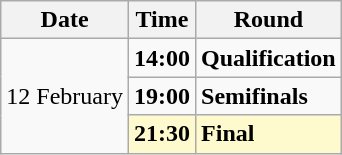<table class="wikitable">
<tr>
<th>Date</th>
<th>Time</th>
<th>Round</th>
</tr>
<tr>
<td rowspan=3>12 February</td>
<td><strong>14:00</strong></td>
<td><strong>Qualification</strong></td>
</tr>
<tr>
<td><strong>19:00</strong></td>
<td><strong>Semifinals</strong></td>
</tr>
<tr style=background:lemonchiffon>
<td><strong>21:30</strong></td>
<td><strong>Final</strong></td>
</tr>
</table>
